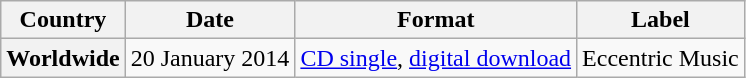<table class="wikitable plainrowheaders">
<tr>
<th scope="col">Country</th>
<th scope="col">Date</th>
<th scope="col">Format</th>
<th scope="col">Label</th>
</tr>
<tr>
<th scope="row">Worldwide</th>
<td>20 January 2014</td>
<td><a href='#'>CD single</a>, <a href='#'>digital download</a></td>
<td>Eccentric Music</td>
</tr>
</table>
